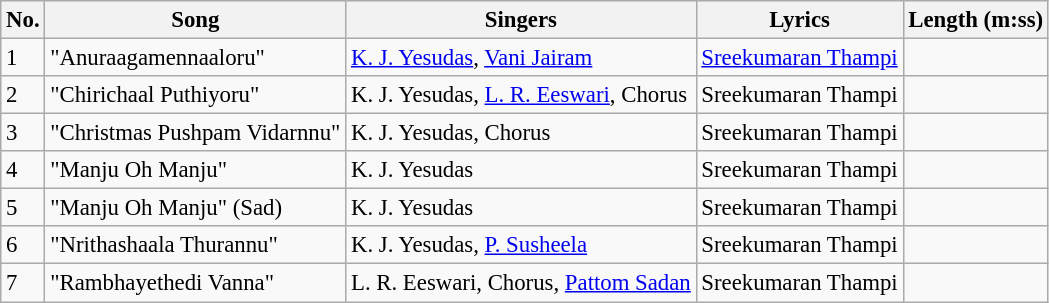<table class="wikitable" style="font-size:95%;">
<tr>
<th>No.</th>
<th>Song</th>
<th>Singers</th>
<th>Lyrics</th>
<th>Length (m:ss)</th>
</tr>
<tr>
<td>1</td>
<td>"Anuraagamennaaloru"</td>
<td><a href='#'>K. J. Yesudas</a>, <a href='#'>Vani Jairam</a></td>
<td><a href='#'>Sreekumaran Thampi</a></td>
<td></td>
</tr>
<tr>
<td>2</td>
<td>"Chirichaal Puthiyoru"</td>
<td>K. J. Yesudas, <a href='#'>L. R. Eeswari</a>, Chorus</td>
<td>Sreekumaran Thampi</td>
<td></td>
</tr>
<tr>
<td>3</td>
<td>"Christmas Pushpam Vidarnnu"</td>
<td>K. J. Yesudas, Chorus</td>
<td>Sreekumaran Thampi</td>
<td></td>
</tr>
<tr>
<td>4</td>
<td>"Manju Oh Manju"</td>
<td>K. J. Yesudas</td>
<td>Sreekumaran Thampi</td>
<td></td>
</tr>
<tr>
<td>5</td>
<td>"Manju Oh Manju" (Sad)</td>
<td>K. J. Yesudas</td>
<td>Sreekumaran Thampi</td>
<td></td>
</tr>
<tr>
<td>6</td>
<td>"Nrithashaala Thurannu"</td>
<td>K. J. Yesudas, <a href='#'>P. Susheela</a></td>
<td>Sreekumaran Thampi</td>
<td></td>
</tr>
<tr>
<td>7</td>
<td>"Rambhayethedi Vanna"</td>
<td>L. R. Eeswari, Chorus, <a href='#'>Pattom Sadan</a></td>
<td>Sreekumaran Thampi</td>
<td></td>
</tr>
</table>
